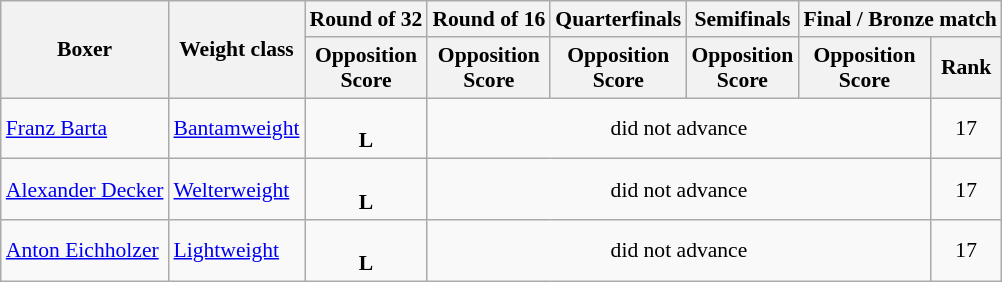<table class=wikitable style="font-size:90%">
<tr>
<th rowspan="2">Boxer</th>
<th rowspan="2">Weight class</th>
<th>Round of 32</th>
<th>Round of 16</th>
<th>Quarterfinals</th>
<th>Semifinals</th>
<th colspan="2">Final / Bronze match</th>
</tr>
<tr>
<th>Opposition<br>Score</th>
<th>Opposition<br>Score</th>
<th>Opposition<br>Score</th>
<th>Opposition<br>Score</th>
<th>Opposition<br>Score</th>
<th>Rank</th>
</tr>
<tr>
<td><a href='#'>Franz Barta</a></td>
<td><a href='#'>Bantamweight</a></td>
<td align=center> <br> <strong>L</strong></td>
<td align=center colspan=4>did not advance</td>
<td align=center>17</td>
</tr>
<tr>
<td><a href='#'>Alexander Decker</a></td>
<td><a href='#'>Welterweight</a></td>
<td align=center> <br> <strong>L</strong></td>
<td align=center colspan=4>did not advance</td>
<td align=center>17</td>
</tr>
<tr>
<td><a href='#'>Anton Eichholzer</a></td>
<td><a href='#'>Lightweight</a></td>
<td align=center> <br> <strong>L</strong></td>
<td align=center colspan=4>did not advance</td>
<td align=center>17</td>
</tr>
</table>
